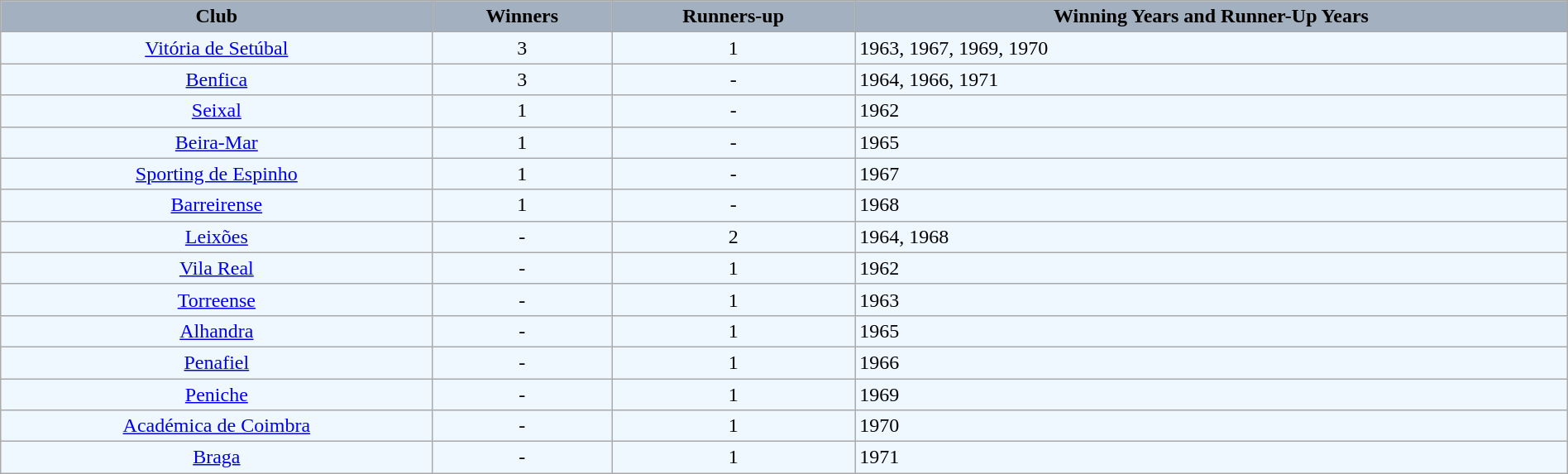<table class="wikitable" width=100% style="text-align: center;">
<tr bgcolor=#a3b0bf>
<td><strong>Club</strong></td>
<td><strong>Winners</strong></td>
<td><strong>Runners-up</strong></td>
<td><strong>Winning Years and <span>Runner-Up Years</span></strong></td>
</tr>
<tr bgcolor=#F0F8FF>
<td><a href='#'>Vitória de Setúbal</a></td>
<td>3</td>
<td><span>1</span></td>
<td align=left>1963, <span>1967</span>, 1969, 1970</td>
</tr>
<tr bgcolor=#F0F8FF>
<td><a href='#'>Benfica</a></td>
<td>3</td>
<td>-</td>
<td align=left>1964, 1966, 1971</td>
</tr>
<tr bgcolor=#F0F8FF>
<td><a href='#'>Seixal</a></td>
<td>1</td>
<td>-</td>
<td align=left>1962</td>
</tr>
<tr bgcolor=#F0F8FF>
<td><a href='#'>Beira-Mar</a></td>
<td>1</td>
<td>-</td>
<td align=left>1965</td>
</tr>
<tr bgcolor=#F0F8FF>
<td><a href='#'>Sporting de Espinho</a></td>
<td>1</td>
<td>-</td>
<td align=left>1967</td>
</tr>
<tr bgcolor=#F0F8FF>
<td><a href='#'>Barreirense</a></td>
<td>1</td>
<td>-</td>
<td align=left>1968</td>
</tr>
<tr bgcolor=#F0F8FF>
<td><a href='#'>Leixões</a></td>
<td>-</td>
<td><span>2</span></td>
<td align=left><span>1964</span>, <span>1968</span></td>
</tr>
<tr bgcolor=#F0F8FF>
<td><a href='#'>Vila Real</a></td>
<td>-</td>
<td><span>1</span></td>
<td align=left><span>1962</span></td>
</tr>
<tr bgcolor=#F0F8FF>
<td><a href='#'>Torreense</a></td>
<td>-</td>
<td><span>1</span></td>
<td align=left><span>1963</span></td>
</tr>
<tr bgcolor=#F0F8FF>
<td><a href='#'>Alhandra</a></td>
<td>-</td>
<td><span>1</span></td>
<td align=left><span>1965</span></td>
</tr>
<tr bgcolor=#F0F8FF>
<td><a href='#'>Penafiel</a></td>
<td>-</td>
<td><span>1</span></td>
<td align=left><span>1966</span></td>
</tr>
<tr bgcolor=#F0F8FF>
<td><a href='#'>Peniche</a></td>
<td>-</td>
<td><span>1</span></td>
<td align=left><span>1969</span></td>
</tr>
<tr bgcolor=#F0F8FF>
<td><a href='#'>Académica de Coimbra</a></td>
<td>-</td>
<td><span>1</span></td>
<td align=left><span>1970</span></td>
</tr>
<tr bgcolor=#F0F8FF>
<td><a href='#'>Braga</a></td>
<td>-</td>
<td><span>1</span></td>
<td align=left><span>1971</span></td>
</tr>
</table>
